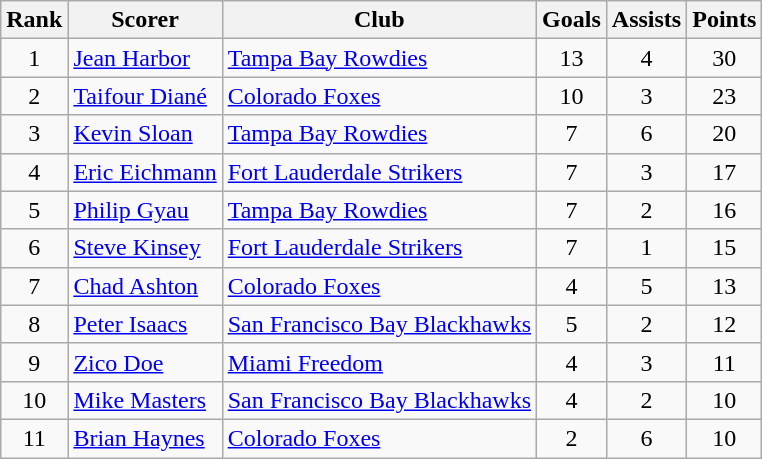<table class="wikitable">
<tr>
<th>Rank</th>
<th>Scorer</th>
<th>Club</th>
<th>Goals</th>
<th>Assists</th>
<th>Points</th>
</tr>
<tr>
<td align=center>1</td>
<td><a href='#'>Jean Harbor</a></td>
<td><a href='#'>Tampa Bay Rowdies</a></td>
<td align=center>13</td>
<td align=center>4</td>
<td align=center>30</td>
</tr>
<tr>
<td align=center>2</td>
<td><a href='#'>Taifour Diané</a></td>
<td><a href='#'>Colorado Foxes</a></td>
<td align=center>10</td>
<td align=center>3</td>
<td align=center>23</td>
</tr>
<tr>
<td align=center>3</td>
<td><a href='#'>Kevin Sloan</a></td>
<td><a href='#'>Tampa Bay Rowdies</a></td>
<td align=center>7</td>
<td align=center>6</td>
<td align=center>20</td>
</tr>
<tr>
<td align=center>4</td>
<td><a href='#'>Eric Eichmann</a></td>
<td><a href='#'>Fort Lauderdale Strikers</a></td>
<td align=center>7</td>
<td align=center>3</td>
<td align=center>17</td>
</tr>
<tr>
<td align=center>5</td>
<td><a href='#'>Philip Gyau</a></td>
<td><a href='#'>Tampa Bay Rowdies</a></td>
<td align=center>7</td>
<td align=center>2</td>
<td align=center>16</td>
</tr>
<tr>
<td align=center>6</td>
<td><a href='#'>Steve Kinsey</a></td>
<td><a href='#'>Fort Lauderdale Strikers</a></td>
<td align=center>7</td>
<td align=center>1</td>
<td align=center>15</td>
</tr>
<tr>
<td align=center>7</td>
<td><a href='#'>Chad Ashton</a></td>
<td><a href='#'>Colorado Foxes</a></td>
<td align=center>4</td>
<td align=center>5</td>
<td align=center>13</td>
</tr>
<tr>
<td align=center>8</td>
<td><a href='#'>Peter Isaacs</a></td>
<td><a href='#'>San Francisco Bay Blackhawks</a></td>
<td align=center>5</td>
<td align=center>2</td>
<td align=center>12</td>
</tr>
<tr>
<td align=center>9</td>
<td><a href='#'>Zico Doe</a></td>
<td><a href='#'>Miami Freedom</a></td>
<td align=center>4</td>
<td align=center>3</td>
<td align=center>11</td>
</tr>
<tr>
<td align=center>10</td>
<td><a href='#'>Mike Masters</a></td>
<td><a href='#'>San Francisco Bay Blackhawks</a></td>
<td align=center>4</td>
<td align=center>2</td>
<td align=center>10</td>
</tr>
<tr>
<td align=center>11</td>
<td><a href='#'>Brian Haynes</a></td>
<td><a href='#'>Colorado Foxes</a></td>
<td align=center>2</td>
<td align=center>6</td>
<td align=center>10</td>
</tr>
</table>
